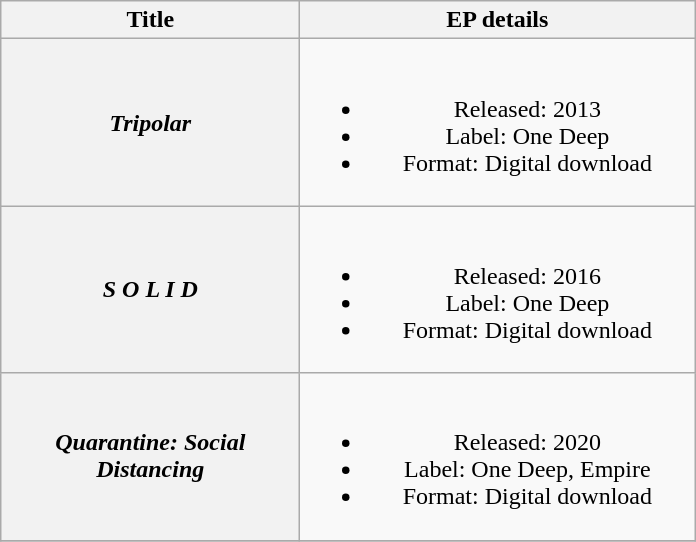<table class="wikitable plainrowheaders" style="text-align:center;">
<tr>
<th scope="col" rowspan="1" style="width:12em;">Title</th>
<th scope="col" rowspan="1" style="width:16em;">EP details</th>
</tr>
<tr>
<th scope="row"><em>Tripolar</em></th>
<td><br><ul><li>Released: 2013</li><li>Label: One Deep</li><li>Format: Digital download</li></ul></td>
</tr>
<tr>
<th scope="row"><em>S O L I D</em></th>
<td><br><ul><li>Released: 2016</li><li>Label: One Deep</li><li>Format: Digital download</li></ul></td>
</tr>
<tr>
<th scope="row"><em>Quarantine: Social Distancing</em></th>
<td><br><ul><li>Released: 2020</li><li>Label: One Deep, Empire</li><li>Format: Digital download</li></ul></td>
</tr>
<tr>
</tr>
</table>
